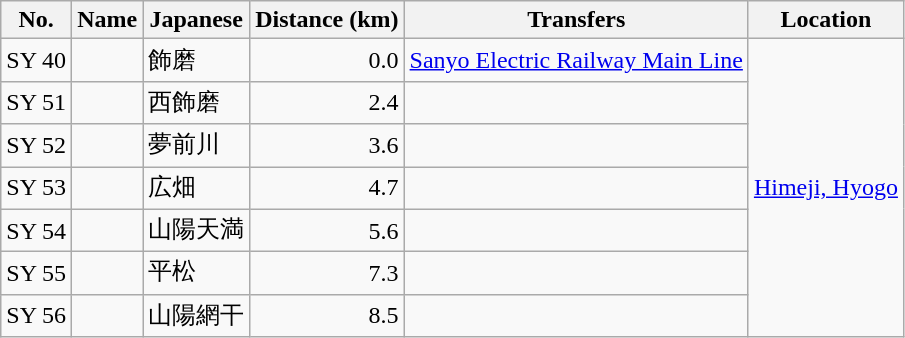<table class="wikitable">
<tr>
<th>No.</th>
<th>Name</th>
<th>Japanese</th>
<th>Distance (km)</th>
<th>Transfers</th>
<th>Location</th>
</tr>
<tr>
<td>SY 40</td>
<td></td>
<td>飾磨</td>
<td align=right>0.0</td>
<td><a href='#'>Sanyo Electric Railway Main Line</a></td>
<td rowspan=7><a href='#'>Himeji, Hyogo</a></td>
</tr>
<tr>
<td>SY 51</td>
<td></td>
<td>西飾磨</td>
<td align=right>2.4</td>
<td></td>
</tr>
<tr>
<td>SY 52</td>
<td></td>
<td>夢前川</td>
<td align=right>3.6</td>
<td></td>
</tr>
<tr>
<td>SY 53</td>
<td></td>
<td>広畑</td>
<td align=right>4.7</td>
<td></td>
</tr>
<tr>
<td>SY 54</td>
<td></td>
<td>山陽天満</td>
<td align=right>5.6</td>
<td></td>
</tr>
<tr>
<td>SY 55</td>
<td></td>
<td>平松</td>
<td align=right>7.3</td>
<td></td>
</tr>
<tr>
<td>SY 56</td>
<td></td>
<td>山陽網干</td>
<td align=right>8.5</td>
<td></td>
</tr>
</table>
